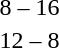<table style="text-align:center">
<tr>
<th width=200></th>
<th width=100></th>
<th width=200></th>
</tr>
<tr>
<td align=right></td>
<td>8 – 16</td>
<td align=left><strong></strong></td>
</tr>
<tr>
<td align=right><strong></strong></td>
<td>12 – 8</td>
<td align=left></td>
</tr>
</table>
